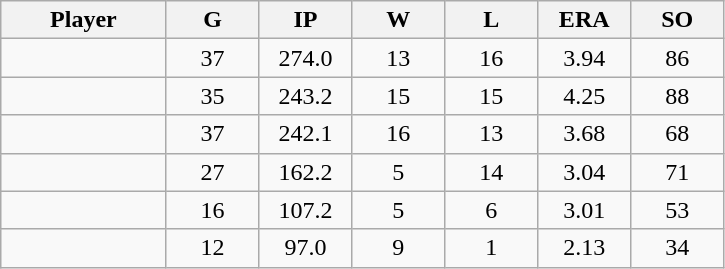<table class="wikitable sortable">
<tr>
<th bgcolor="#DDDDFF" width="16%">Player</th>
<th bgcolor="#DDDDFF" width="9%">G</th>
<th bgcolor="#DDDDFF" width="9%">IP</th>
<th bgcolor="#DDDDFF" width="9%">W</th>
<th bgcolor="#DDDDFF" width="9%">L</th>
<th bgcolor="#DDDDFF" width="9%">ERA</th>
<th bgcolor="#DDDDFF" width="9%">SO</th>
</tr>
<tr align="center">
<td></td>
<td>37</td>
<td>274.0</td>
<td>13</td>
<td>16</td>
<td>3.94</td>
<td>86</td>
</tr>
<tr align="center">
<td></td>
<td>35</td>
<td>243.2</td>
<td>15</td>
<td>15</td>
<td>4.25</td>
<td>88</td>
</tr>
<tr align="center">
<td></td>
<td>37</td>
<td>242.1</td>
<td>16</td>
<td>13</td>
<td>3.68</td>
<td>68</td>
</tr>
<tr align="center">
<td></td>
<td>27</td>
<td>162.2</td>
<td>5</td>
<td>14</td>
<td>3.04</td>
<td>71</td>
</tr>
<tr align="center">
<td></td>
<td>16</td>
<td>107.2</td>
<td>5</td>
<td>6</td>
<td>3.01</td>
<td>53</td>
</tr>
<tr align="center">
<td></td>
<td>12</td>
<td>97.0</td>
<td>9</td>
<td>1</td>
<td>2.13</td>
<td>34</td>
</tr>
</table>
